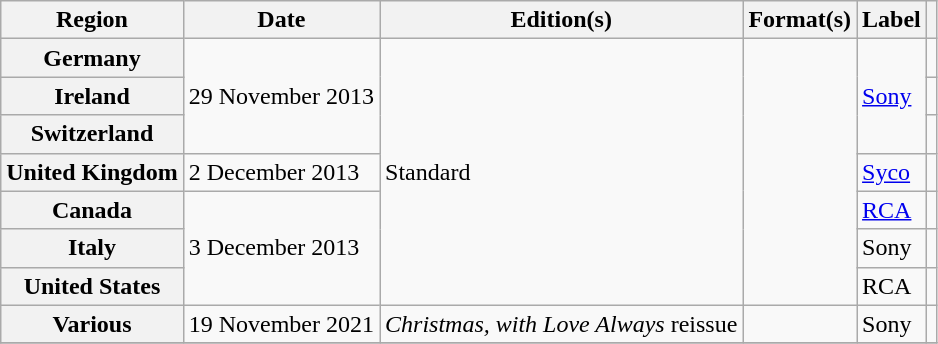<table class="wikitable plainrowheaders">
<tr>
<th scope="col">Region</th>
<th scope="col">Date</th>
<th scope="col">Edition(s)</th>
<th scope="col">Format(s)</th>
<th scope="col">Label</th>
<th scope="col"></th>
</tr>
<tr>
<th scope="row">Germany</th>
<td rowspan="3">29 November 2013</td>
<td rowspan="7">Standard</td>
<td rowspan="7"></td>
<td rowspan="3"><a href='#'>Sony</a></td>
<td></td>
</tr>
<tr>
<th scope="row">Ireland</th>
<td></td>
</tr>
<tr>
<th scope="row">Switzerland</th>
<td></td>
</tr>
<tr>
<th scope="row">United Kingdom</th>
<td>2 December 2013</td>
<td><a href='#'>Syco</a></td>
<td></td>
</tr>
<tr>
<th scope="row">Canada</th>
<td rowspan="3">3 December 2013</td>
<td><a href='#'>RCA</a></td>
<td></td>
</tr>
<tr>
<th scope="row">Italy</th>
<td>Sony</td>
<td></td>
</tr>
<tr>
<th scope="row">United States</th>
<td>RCA</td>
<td></td>
</tr>
<tr>
<th scope="row">Various</th>
<td>19 November 2021</td>
<td><em>Christmas, with Love Always</em> reissue</td>
<td></td>
<td>Sony</td>
<td></td>
</tr>
<tr>
</tr>
</table>
